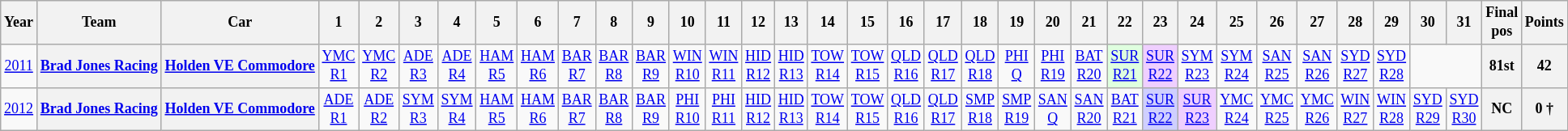<table class="wikitable" style="text-align:center; font-size:75%">
<tr>
<th>Year</th>
<th>Team</th>
<th>Car</th>
<th>1</th>
<th>2</th>
<th>3</th>
<th>4</th>
<th>5</th>
<th>6</th>
<th>7</th>
<th>8</th>
<th>9</th>
<th>10</th>
<th>11</th>
<th>12</th>
<th>13</th>
<th>14</th>
<th>15</th>
<th>16</th>
<th>17</th>
<th>18</th>
<th>19</th>
<th>20</th>
<th>21</th>
<th>22</th>
<th>23</th>
<th>24</th>
<th>25</th>
<th>26</th>
<th>27</th>
<th>28</th>
<th>29</th>
<th>30</th>
<th>31</th>
<th>Final pos</th>
<th>Points</th>
</tr>
<tr>
<td><a href='#'>2011</a></td>
<th nowrap><a href='#'>Brad Jones Racing</a></th>
<th nowrap><a href='#'>Holden VE Commodore</a></th>
<td><a href='#'>YMC<br>R1</a></td>
<td><a href='#'>YMC<br>R2</a></td>
<td><a href='#'>ADE<br>R3</a></td>
<td><a href='#'>ADE<br>R4</a></td>
<td><a href='#'>HAM<br>R5</a></td>
<td><a href='#'>HAM<br>R6</a></td>
<td><a href='#'>BAR<br>R7</a></td>
<td><a href='#'>BAR<br>R8</a></td>
<td><a href='#'>BAR<br>R9</a></td>
<td><a href='#'>WIN<br>R10</a></td>
<td><a href='#'>WIN<br>R11</a></td>
<td><a href='#'>HID<br>R12</a></td>
<td><a href='#'>HID<br>R13</a></td>
<td><a href='#'>TOW<br>R14</a></td>
<td><a href='#'>TOW<br>R15</a></td>
<td><a href='#'>QLD<br>R16</a></td>
<td><a href='#'>QLD<br>R17</a></td>
<td><a href='#'>QLD<br>R18</a></td>
<td><a href='#'>PHI<br>Q</a></td>
<td><a href='#'>PHI<br>R19</a></td>
<td><a href='#'>BAT<br>R20</a></td>
<td style="background:#dfffdf;"><a href='#'>SUR<br>R21</a><br></td>
<td style="background:#EFCFFF;"><a href='#'>SUR<br>R22</a><br></td>
<td><a href='#'>SYM<br>R23</a></td>
<td><a href='#'>SYM<br>R24</a></td>
<td><a href='#'>SAN<br>R25</a></td>
<td><a href='#'>SAN<br>R26</a></td>
<td><a href='#'>SYD<br>R27</a></td>
<td><a href='#'>SYD<br>R28</a></td>
<td colspan=2></td>
<th>81st</th>
<th>42</th>
</tr>
<tr>
<td><a href='#'>2012</a></td>
<th nowrap><a href='#'>Brad Jones Racing</a></th>
<th nowrap><a href='#'>Holden VE Commodore</a></th>
<td><a href='#'>ADE<br>R1</a></td>
<td><a href='#'>ADE<br>R2</a></td>
<td><a href='#'>SYM<br>R3</a></td>
<td><a href='#'>SYM<br>R4</a></td>
<td><a href='#'>HAM<br>R5</a></td>
<td><a href='#'>HAM<br>R6</a></td>
<td><a href='#'>BAR<br>R7</a></td>
<td><a href='#'>BAR<br>R8</a></td>
<td><a href='#'>BAR<br>R9</a></td>
<td><a href='#'>PHI<br>R10</a></td>
<td><a href='#'>PHI<br>R11</a></td>
<td><a href='#'>HID<br>R12</a></td>
<td><a href='#'>HID<br>R13</a></td>
<td><a href='#'>TOW<br>R14</a></td>
<td><a href='#'>TOW<br>R15</a></td>
<td><a href='#'>QLD<br>R16</a></td>
<td><a href='#'>QLD<br>R17</a></td>
<td><a href='#'>SMP<br>R18</a></td>
<td><a href='#'>SMP<br>R19</a></td>
<td><a href='#'>SAN<br>Q</a></td>
<td><a href='#'>SAN<br>R20</a></td>
<td><a href='#'>BAT<br>R21</a></td>
<td style="background:#cfcfff;"><a href='#'>SUR<br>R22</a><br></td>
<td style="background:#EFCFFF;"><a href='#'>SUR<br>R23</a><br></td>
<td><a href='#'>YMC<br>R24</a></td>
<td><a href='#'>YMC<br>R25</a></td>
<td><a href='#'>YMC<br>R26</a></td>
<td><a href='#'>WIN<br>R27</a></td>
<td><a href='#'>WIN<br>R28</a></td>
<td><a href='#'>SYD<br>R29</a></td>
<td><a href='#'>SYD<br>R30</a></td>
<th>NC</th>
<th>0 †</th>
</tr>
</table>
